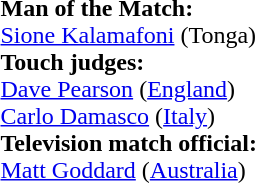<table width=100%>
<tr>
<td><br>
<strong>Man of the Match:</strong>
<br><a href='#'>Sione Kalamafoni</a> (Tonga)<br><strong>Touch judges:</strong>
<br><a href='#'>Dave Pearson</a> (<a href='#'>England</a>)
<br><a href='#'>Carlo Damasco</a> (<a href='#'>Italy</a>)
<br><strong>Television match official:</strong>
<br><a href='#'>Matt Goddard</a> (<a href='#'>Australia</a>)</td>
</tr>
</table>
